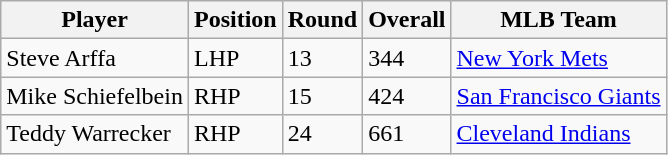<table class="wikitable">
<tr>
<th>Player</th>
<th>Position</th>
<th>Round</th>
<th>Overall</th>
<th>MLB Team</th>
</tr>
<tr>
<td>Steve Arffa</td>
<td>LHP</td>
<td>13</td>
<td>344</td>
<td><a href='#'>New York Mets</a></td>
</tr>
<tr>
<td>Mike Schiefelbein</td>
<td>RHP</td>
<td>15</td>
<td>424</td>
<td><a href='#'>San Francisco Giants</a></td>
</tr>
<tr>
<td>Teddy Warrecker</td>
<td>RHP</td>
<td>24</td>
<td>661</td>
<td><a href='#'>Cleveland Indians</a></td>
</tr>
</table>
